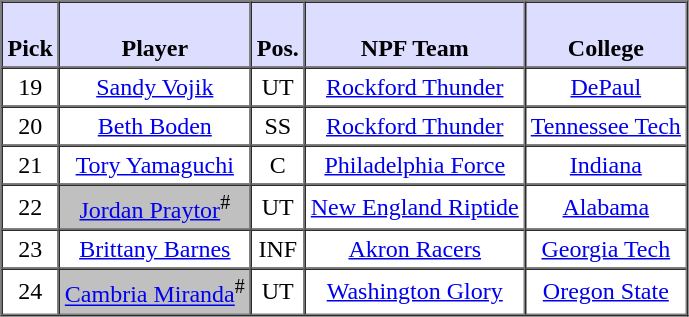<table style="text-align: center" border="1" cellpadding="3" cellspacing="0">
<tr>
<th style="background:#ddf;"><br>Pick</th>
<th style="background:#ddf;"><br>Player</th>
<th style="background:#ddf;"><br>Pos.</th>
<th style="background:#ddf;"><br>NPF Team</th>
<th style="background:#ddf;"><br>College</th>
</tr>
<tr>
<td>19</td>
<td><a href='#'>Sandy Vojik</a></td>
<td>UT</td>
<td><a href='#'>Rockford Thunder</a></td>
<td><a href='#'>DePaul</a></td>
</tr>
<tr>
<td>20</td>
<td><a href='#'>Beth Boden</a></td>
<td>SS</td>
<td><a href='#'>Rockford Thunder</a></td>
<td><a href='#'>Tennessee Tech</a></td>
</tr>
<tr>
<td>21</td>
<td><a href='#'>Tory Yamaguchi</a></td>
<td>C</td>
<td><a href='#'>Philadelphia Force</a></td>
<td><a href='#'>Indiana</a></td>
</tr>
<tr>
<td>22</td>
<td style="background:#C0C0C0;"><a href='#'>Jordan Praytor</a><sup>#</sup></td>
<td>UT</td>
<td><a href='#'>New England Riptide</a></td>
<td><a href='#'>Alabama</a></td>
</tr>
<tr>
<td>23</td>
<td><a href='#'>Brittany Barnes</a></td>
<td>INF</td>
<td><a href='#'>Akron Racers</a></td>
<td><a href='#'>Georgia Tech</a></td>
</tr>
<tr>
<td>24</td>
<td style="background:#C0C0C0;"><a href='#'>Cambria Miranda</a><sup>#</sup></td>
<td>UT</td>
<td><a href='#'>Washington Glory</a></td>
<td><a href='#'>Oregon State</a></td>
</tr>
</table>
